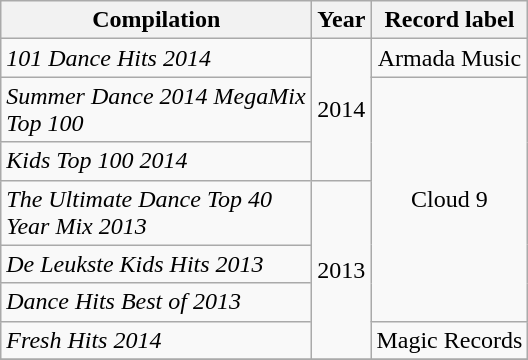<table class="wikitable">
<tr>
<th width=200>Compilation</th>
<th>Year</th>
<th>Record label</th>
</tr>
<tr>
<td><em>101 Dance Hits 2014</em></td>
<td align=center rowspan=3>2014</td>
<td align=center>Armada Music</td>
</tr>
<tr>
<td><em>Summer Dance 2014 MegaMix Top 100</em></td>
<td align=center rowspan=5>Cloud 9</td>
</tr>
<tr>
<td><em>Kids Top 100 2014</em></td>
</tr>
<tr>
<td><em>The Ultimate Dance Top 40 Year Mix 2013</em></td>
<td align=center rowspan=4>2013</td>
</tr>
<tr>
<td><em>De Leukste Kids Hits 2013</em></td>
</tr>
<tr>
<td><em>Dance Hits Best of 2013</em></td>
</tr>
<tr>
<td><em>Fresh Hits 2014</em></td>
<td align=center>Magic Records</td>
</tr>
<tr>
</tr>
</table>
